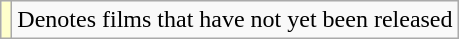<table class="wikitable">
<tr>
<td style="background:#FFFFCC;"></td>
<td>Denotes films that have not yet been released</td>
</tr>
</table>
